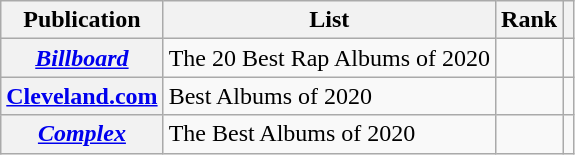<table class="wikitable sortable plainrowheaders" style="border:none; margin:0;">
<tr>
<th scope="col">Publication</th>
<th scope="col" class="unsortable">List</th>
<th scope="col" data-sort-type="number">Rank</th>
<th scope="col" class="unsortable"></th>
</tr>
<tr>
<th scope="row"><em><a href='#'>Billboard</a></em></th>
<td>The 20 Best Rap Albums of 2020</td>
<td></td>
<td></td>
</tr>
<tr>
<th scope="row"><a href='#'>Cleveland.com</a></th>
<td>Best Albums of 2020</td>
<td></td>
<td></td>
</tr>
<tr>
<th scope="row"><em><a href='#'>Complex</a></em></th>
<td>The Best Albums of 2020</td>
<td></td>
<td></td>
</tr>
</table>
